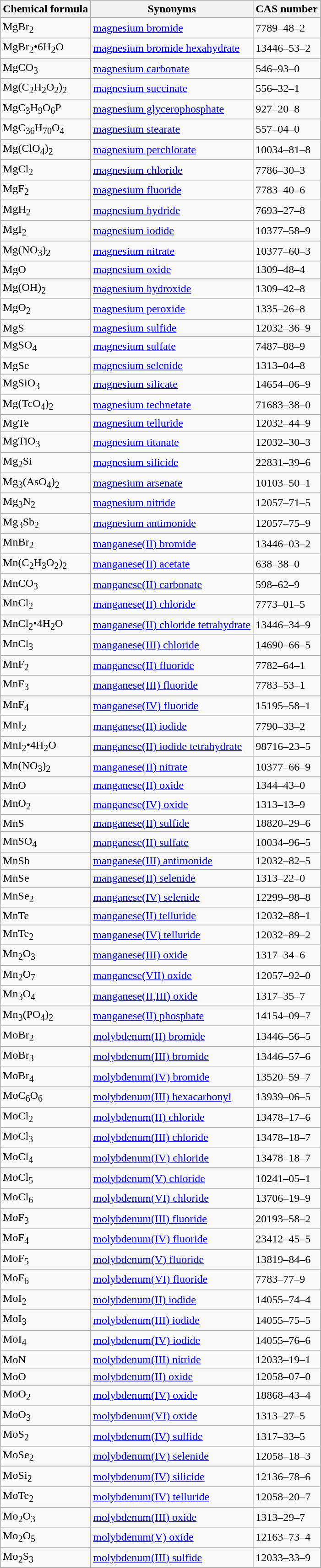<table class="wikitable">
<tr>
<th>Chemical formula</th>
<th>Synonyms</th>
<th>CAS number</th>
</tr>
<tr>
<td>MgBr<sub>2</sub></td>
<td><a href='#'>magnesium bromide</a></td>
<td>7789–48–2</td>
</tr>
<tr>
<td>MgBr<sub>2</sub>•6H<sub>2</sub>O</td>
<td><a href='#'>magnesium bromide hexahydrate</a></td>
<td>13446–53–2</td>
</tr>
<tr>
<td>MgCO<sub>3</sub></td>
<td><a href='#'>magnesium carbonate</a></td>
<td>546–93–0</td>
</tr>
<tr>
<td>Mg(C<sub>2</sub>H<sub>2</sub>O<sub>2</sub>)<sub>2</sub></td>
<td><a href='#'>magnesium succinate</a></td>
<td>556–32–1</td>
</tr>
<tr>
<td>MgC<sub>3</sub>H<sub>9</sub>O<sub>6</sub>P</td>
<td><a href='#'>magnesium glycerophosphate</a></td>
<td>927–20–8</td>
</tr>
<tr>
<td>MgC<sub>36</sub>H<sub>70</sub>O<sub>4</sub></td>
<td><a href='#'>magnesium stearate</a></td>
<td>557–04–0</td>
</tr>
<tr>
<td>Mg(ClO<sub>4</sub>)<sub>2</sub></td>
<td><a href='#'>magnesium perchlorate</a></td>
<td>10034–81–8</td>
</tr>
<tr>
<td>MgCl<sub>2</sub></td>
<td><a href='#'>magnesium chloride</a></td>
<td>7786–30–3</td>
</tr>
<tr>
<td>MgF<sub>2</sub></td>
<td><a href='#'>magnesium fluoride</a></td>
<td>7783–40–6</td>
</tr>
<tr>
<td>MgH<sub>2</sub></td>
<td><a href='#'>magnesium hydride</a></td>
<td>7693–27–8</td>
</tr>
<tr>
<td>MgI<sub>2</sub></td>
<td><a href='#'>magnesium iodide</a></td>
<td>10377–58–9</td>
</tr>
<tr>
<td>Mg(NO<sub>3</sub>)<sub>2</sub></td>
<td><a href='#'>magnesium nitrate</a></td>
<td>10377–60–3</td>
</tr>
<tr>
<td>MgO</td>
<td><a href='#'>magnesium oxide</a></td>
<td>1309–48–4</td>
</tr>
<tr>
<td>Mg(OH)<sub>2</sub></td>
<td><a href='#'>magnesium hydroxide</a></td>
<td>1309–42–8</td>
</tr>
<tr>
<td>MgO<sub>2</sub></td>
<td><a href='#'>magnesium peroxide</a></td>
<td>1335–26–8</td>
</tr>
<tr>
<td>MgS</td>
<td><a href='#'>magnesium sulfide</a></td>
<td>12032–36–9</td>
</tr>
<tr>
<td>MgSO<sub>4</sub></td>
<td><a href='#'>magnesium sulfate</a></td>
<td>7487–88–9</td>
</tr>
<tr>
<td>MgSe</td>
<td><a href='#'>magnesium selenide</a></td>
<td>1313–04–8</td>
</tr>
<tr>
<td>MgSiO<sub>3</sub></td>
<td><a href='#'>magnesium silicate</a></td>
<td>14654–06–9</td>
</tr>
<tr>
<td>Mg(TcO<sub>4</sub>)<sub>2</sub></td>
<td><a href='#'>magnesium technetate</a></td>
<td>71683–38–0</td>
</tr>
<tr>
<td>MgTe</td>
<td><a href='#'>magnesium telluride</a></td>
<td>12032–44–9</td>
</tr>
<tr>
<td>MgTiO<sub>3</sub></td>
<td><a href='#'>magnesium titanate</a></td>
<td>12032–30–3</td>
</tr>
<tr>
<td>Mg<sub>2</sub>Si</td>
<td><a href='#'>magnesium silicide</a></td>
<td>22831–39–6</td>
</tr>
<tr>
<td>Mg<sub>3</sub>(AsO<sub>4</sub>)<sub>2</sub></td>
<td><a href='#'>magnesium arsenate</a></td>
<td>10103–50–1</td>
</tr>
<tr>
<td>Mg<sub>3</sub>N<sub>2</sub></td>
<td><a href='#'>magnesium nitride</a></td>
<td>12057–71–5</td>
</tr>
<tr>
<td>Mg<sub>3</sub>Sb<sub>2</sub></td>
<td><a href='#'>magnesium antimonide</a></td>
<td>12057–75–9</td>
</tr>
<tr>
<td>MnBr<sub>2</sub></td>
<td><a href='#'>manganese(II) bromide</a></td>
<td>13446–03–2</td>
</tr>
<tr>
<td>Mn(C<sub>2</sub>H<sub>3</sub>O<sub>2</sub>)<sub>2</sub></td>
<td><a href='#'>manganese(II) acetate</a></td>
<td>638–38–0</td>
</tr>
<tr>
<td>MnCO<sub>3</sub></td>
<td><a href='#'>manganese(II) carbonate</a></td>
<td>598–62–9</td>
</tr>
<tr>
<td>MnCl<sub>2</sub></td>
<td><a href='#'>manganese(II) chloride</a></td>
<td>7773–01–5</td>
</tr>
<tr>
<td>MnCl<sub>2</sub>•4H<sub>2</sub>O</td>
<td><a href='#'>manganese(II) chloride tetrahydrate</a></td>
<td>13446–34–9</td>
</tr>
<tr>
<td>MnCl<sub>3</sub></td>
<td><a href='#'>manganese(III) chloride</a></td>
<td>14690–66–5</td>
</tr>
<tr>
<td>MnF<sub>2</sub></td>
<td><a href='#'>manganese(II) fluoride</a></td>
<td>7782–64–1</td>
</tr>
<tr>
<td>MnF<sub>3</sub></td>
<td><a href='#'>manganese(III) fluoride</a></td>
<td>7783–53–1</td>
</tr>
<tr>
<td>MnF<sub>4</sub></td>
<td><a href='#'>manganese(IV) fluoride</a></td>
<td>15195–58–1</td>
</tr>
<tr>
<td>MnI<sub>2</sub></td>
<td><a href='#'>manganese(II) iodide</a></td>
<td>7790–33–2</td>
</tr>
<tr>
<td>MnI<sub>2</sub>•4H<sub>2</sub>O</td>
<td><a href='#'>manganese(II) iodide tetrahydrate</a></td>
<td>98716–23–5</td>
</tr>
<tr>
<td>Mn(NO<sub>3</sub>)<sub>2</sub></td>
<td><a href='#'>manganese(II) nitrate</a></td>
<td>10377–66–9</td>
</tr>
<tr>
<td>MnO</td>
<td><a href='#'>manganese(II) oxide</a></td>
<td>1344–43–0</td>
</tr>
<tr>
<td>MnO<sub>2</sub></td>
<td><a href='#'>manganese(IV) oxide</a></td>
<td>1313–13–9</td>
</tr>
<tr>
<td>MnS</td>
<td><a href='#'>manganese(II) sulfide</a></td>
<td>18820–29–6</td>
</tr>
<tr>
<td>MnSO<sub>4</sub></td>
<td><a href='#'>manganese(II) sulfate</a></td>
<td>10034–96–5</td>
</tr>
<tr>
<td>MnSb</td>
<td><a href='#'>manganese(III) antimonide</a></td>
<td>12032–82–5</td>
</tr>
<tr>
<td>MnSe</td>
<td><a href='#'>manganese(II) selenide</a></td>
<td>1313–22–0</td>
</tr>
<tr>
<td>MnSe<sub>2</sub></td>
<td><a href='#'>manganese(IV) selenide</a></td>
<td>12299–98–8</td>
</tr>
<tr>
<td>MnTe</td>
<td><a href='#'>manganese(II) telluride</a></td>
<td>12032–88–1</td>
</tr>
<tr>
<td>MnTe<sub>2</sub></td>
<td><a href='#'>manganese(IV) telluride</a></td>
<td>12032–89–2</td>
</tr>
<tr>
<td>Mn<sub>2</sub>O<sub>3</sub></td>
<td><a href='#'>manganese(III) oxide</a></td>
<td>1317–34–6</td>
</tr>
<tr>
<td>Mn<sub>2</sub>O<sub>7</sub></td>
<td><a href='#'>manganese(VII) oxide</a></td>
<td>12057–92–0</td>
</tr>
<tr>
<td>Mn<sub>3</sub>O<sub>4</sub></td>
<td><a href='#'>manganese(II,III) oxide</a></td>
<td>1317–35–7</td>
</tr>
<tr>
<td>Mn<sub>3</sub>(PO<sub>4</sub>)<sub>2</sub></td>
<td><a href='#'>manganese(II) phosphate</a></td>
<td>14154–09–7</td>
</tr>
<tr>
<td>MoBr<sub>2</sub></td>
<td><a href='#'>molybdenum(II) bromide</a></td>
<td>13446–56–5</td>
</tr>
<tr>
<td>MoBr<sub>3</sub></td>
<td><a href='#'>molybdenum(III) bromide</a></td>
<td>13446–57–6</td>
</tr>
<tr>
<td>MoBr<sub>4</sub></td>
<td><a href='#'>molybdenum(IV) bromide</a></td>
<td>13520–59–7</td>
</tr>
<tr>
<td>MoC<sub>6</sub>O<sub>6</sub></td>
<td><a href='#'>molybdenum(III) hexacarbonyl</a></td>
<td>13939–06–5</td>
</tr>
<tr>
<td>MoCl<sub>2</sub></td>
<td><a href='#'>molybdenum(II) chloride</a></td>
<td>13478–17–6</td>
</tr>
<tr>
<td>MoCl<sub>3</sub></td>
<td><a href='#'>molybdenum(III) chloride</a></td>
<td>13478–18–7</td>
</tr>
<tr>
<td>MoCl<sub>4</sub></td>
<td><a href='#'>molybdenum(IV) chloride</a></td>
<td>13478–18–7</td>
</tr>
<tr>
<td>MoCl<sub>5</sub></td>
<td><a href='#'>molybdenum(V) chloride</a></td>
<td>10241–05–1</td>
</tr>
<tr>
<td>MoCl<sub>6</sub></td>
<td><a href='#'>molybdenum(VI) chloride</a></td>
<td>13706–19–9</td>
</tr>
<tr>
<td>MoF<sub>3</sub></td>
<td><a href='#'>molybdenum(III) fluoride</a></td>
<td>20193–58–2</td>
</tr>
<tr>
<td>MoF<sub>4</sub></td>
<td><a href='#'>molybdenum(IV) fluoride</a></td>
<td>23412–45–5</td>
</tr>
<tr>
<td>MoF<sub>5</sub></td>
<td><a href='#'>molybdenum(V) fluoride</a></td>
<td>13819–84–6</td>
</tr>
<tr>
<td>MoF<sub>6</sub></td>
<td><a href='#'>molybdenum(VI) fluoride</a></td>
<td>7783–77–9</td>
</tr>
<tr>
<td>MoI<sub>2</sub></td>
<td><a href='#'>molybdenum(II) iodide</a></td>
<td>14055–74–4</td>
</tr>
<tr>
<td>MoI<sub>3</sub></td>
<td><a href='#'>molybdenum(III) iodide</a></td>
<td>14055–75–5</td>
</tr>
<tr>
<td>MoI<sub>4</sub></td>
<td><a href='#'>molybdenum(IV) iodide</a></td>
<td>14055–76–6</td>
</tr>
<tr>
<td>MoN</td>
<td><a href='#'>molybdenum(III) nitride</a></td>
<td>12033–19–1</td>
</tr>
<tr>
<td>MoO</td>
<td><a href='#'>molybdenum(II) oxide</a></td>
<td>12058–07–0</td>
</tr>
<tr>
<td>MoO<sub>2</sub></td>
<td><a href='#'>molybdenum(IV) oxide</a></td>
<td>18868–43–4</td>
</tr>
<tr>
<td>MoO<sub>3</sub></td>
<td><a href='#'>molybdenum(VI) oxide</a></td>
<td>1313–27–5</td>
</tr>
<tr>
<td>MoS<sub>2</sub></td>
<td><a href='#'>molybdenum(IV) sulfide</a></td>
<td>1317–33–5</td>
</tr>
<tr>
<td>MoSe<sub>2</sub></td>
<td><a href='#'>molybdenum(IV) selenide</a></td>
<td>12058–18–3</td>
</tr>
<tr>
<td>MoSi<sub>2</sub></td>
<td><a href='#'>molybdenum(IV) silicide</a></td>
<td>12136–78–6</td>
</tr>
<tr>
<td>MoTe<sub>2</sub></td>
<td><a href='#'>molybdenum(IV) telluride</a></td>
<td>12058–20–7</td>
</tr>
<tr>
<td>Mo<sub>2</sub>O<sub>3</sub></td>
<td><a href='#'>molybdenum(III) oxide</a></td>
<td>1313–29–7</td>
</tr>
<tr>
<td>Mo<sub>2</sub>O<sub>5</sub></td>
<td><a href='#'>molybdenum(V) oxide</a></td>
<td>12163–73–4</td>
</tr>
<tr>
<td>Mo<sub>2</sub>S<sub>3</sub></td>
<td><a href='#'>molybdenum(III) sulfide</a></td>
<td>12033–33–9</td>
</tr>
<tr>
</tr>
</table>
